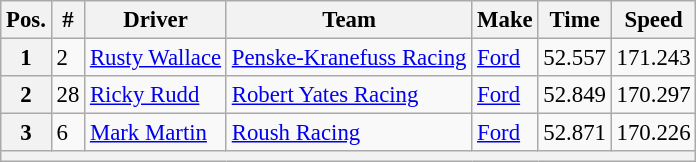<table class="wikitable" style="font-size:95%">
<tr>
<th>Pos.</th>
<th>#</th>
<th>Driver</th>
<th>Team</th>
<th>Make</th>
<th>Time</th>
<th>Speed</th>
</tr>
<tr>
<th>1</th>
<td>2</td>
<td><a href='#'>Rusty Wallace</a></td>
<td><a href='#'>Penske-Kranefuss Racing</a></td>
<td><a href='#'>Ford</a></td>
<td>52.557</td>
<td>171.243</td>
</tr>
<tr>
<th>2</th>
<td>28</td>
<td><a href='#'>Ricky Rudd</a></td>
<td><a href='#'>Robert Yates Racing</a></td>
<td><a href='#'>Ford</a></td>
<td>52.849</td>
<td>170.297</td>
</tr>
<tr>
<th>3</th>
<td>6</td>
<td><a href='#'>Mark Martin</a></td>
<td><a href='#'>Roush Racing</a></td>
<td><a href='#'>Ford</a></td>
<td>52.871</td>
<td>170.226</td>
</tr>
<tr>
<th colspan="7"></th>
</tr>
</table>
